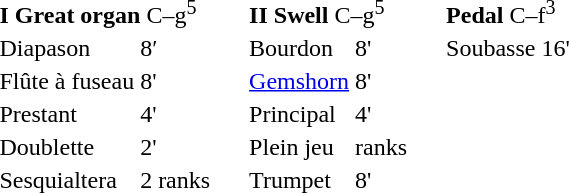<table style="border-collapse:collapse;" cellspacing="0" cellpadding="10" border="0">
<tr>
<td style="vertical-align:top"><br><table border="0">
<tr>
<td colspan="2"><strong>I Great organ</strong> C–g<sup>5</sup></td>
</tr>
<tr>
<td>Diapason</td>
<td>8′</td>
</tr>
<tr>
<td>Flûte à fuseau</td>
<td>8'</td>
</tr>
<tr>
<td>Prestant</td>
<td>4'</td>
</tr>
<tr>
<td>Doublette</td>
<td>2'</td>
</tr>
<tr>
<td>Sesquialtera</td>
<td>2 ranks</td>
</tr>
</table>
</td>
<td style="vertical-align:top"><br><table border="0">
<tr>
<td colspan="2"><strong>II Swell</strong> C–g<sup>5</sup></td>
</tr>
<tr>
<td>Bourdon</td>
<td>8'</td>
</tr>
<tr>
<td><a href='#'>Gemshorn</a></td>
<td>8'</td>
</tr>
<tr>
<td>Principal</td>
<td>4'</td>
</tr>
<tr>
<td>Plein jeu</td>
<td>ranks</td>
</tr>
<tr>
<td>Trumpet</td>
<td>8'</td>
</tr>
</table>
</td>
<td style="vertical-align:top"><br><table border="0">
<tr>
<td colspan="2"><strong>Pedal</strong> C–f<sup>3</sup></td>
</tr>
<tr>
<td>Soubasse</td>
<td>16'</td>
</tr>
</table>
</td>
</tr>
</table>
